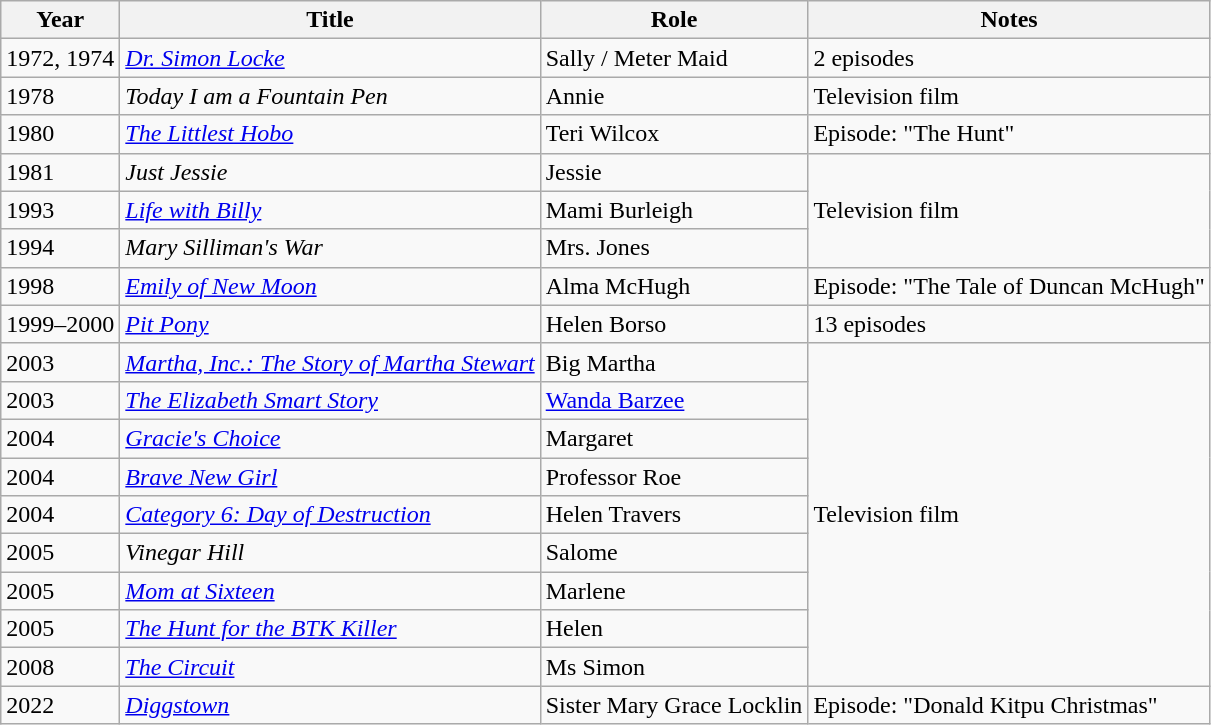<table class="wikitable sortable">
<tr>
<th>Year</th>
<th>Title</th>
<th>Role</th>
<th>Notes</th>
</tr>
<tr>
<td>1972, 1974</td>
<td><em><a href='#'>Dr. Simon Locke</a></em></td>
<td>Sally / Meter Maid</td>
<td>2 episodes</td>
</tr>
<tr>
<td>1978</td>
<td><em>Today I am a Fountain Pen</em></td>
<td>Annie</td>
<td>Television film</td>
</tr>
<tr>
<td>1980</td>
<td data-sort-value="Littlest Hobo, The"><em><a href='#'>The Littlest Hobo</a></em></td>
<td>Teri Wilcox</td>
<td>Episode: "The Hunt"</td>
</tr>
<tr>
<td>1981</td>
<td><em>Just Jessie</em></td>
<td>Jessie</td>
<td rowspan="3">Television film</td>
</tr>
<tr>
<td>1993</td>
<td><em><a href='#'>Life with Billy</a></em></td>
<td>Mami Burleigh</td>
</tr>
<tr>
<td>1994</td>
<td><em>Mary Silliman's War</em></td>
<td>Mrs. Jones</td>
</tr>
<tr>
<td>1998</td>
<td><a href='#'><em>Emily of New Moon</em></a></td>
<td>Alma McHugh</td>
<td>Episode: "The Tale of Duncan McHugh"</td>
</tr>
<tr>
<td>1999–2000</td>
<td><a href='#'><em>Pit Pony</em></a></td>
<td>Helen Borso</td>
<td>13 episodes</td>
</tr>
<tr>
<td>2003</td>
<td><em><a href='#'>Martha, Inc.: The Story of Martha Stewart</a></em></td>
<td>Big Martha</td>
<td rowspan="9">Television film</td>
</tr>
<tr>
<td>2003</td>
<td data-sort-value="Elizabeth Smart Story, The"><em><a href='#'>The Elizabeth Smart Story</a></em></td>
<td><a href='#'>Wanda Barzee</a></td>
</tr>
<tr>
<td>2004</td>
<td><em><a href='#'>Gracie's Choice</a></em></td>
<td>Margaret</td>
</tr>
<tr>
<td>2004</td>
<td><em><a href='#'>Brave New Girl</a></em></td>
<td>Professor Roe</td>
</tr>
<tr>
<td>2004</td>
<td><em><a href='#'>Category 6: Day of Destruction</a></em></td>
<td>Helen Travers</td>
</tr>
<tr>
<td>2005</td>
<td><em>Vinegar Hill</em></td>
<td>Salome</td>
</tr>
<tr>
<td>2005</td>
<td><em><a href='#'>Mom at Sixteen</a></em></td>
<td>Marlene</td>
</tr>
<tr>
<td>2005</td>
<td data-sort-value="Hunt for the BTK Killer, The"><em><a href='#'>The Hunt for the BTK Killer</a></em></td>
<td>Helen</td>
</tr>
<tr>
<td>2008</td>
<td data-sort-value="Circuit, The"><a href='#'><em>The Circuit</em></a></td>
<td>Ms Simon</td>
</tr>
<tr>
<td>2022</td>
<td><a href='#'><em>Diggstown</em></a></td>
<td>Sister Mary Grace Locklin</td>
<td>Episode: "Donald Kitpu Christmas"</td>
</tr>
</table>
